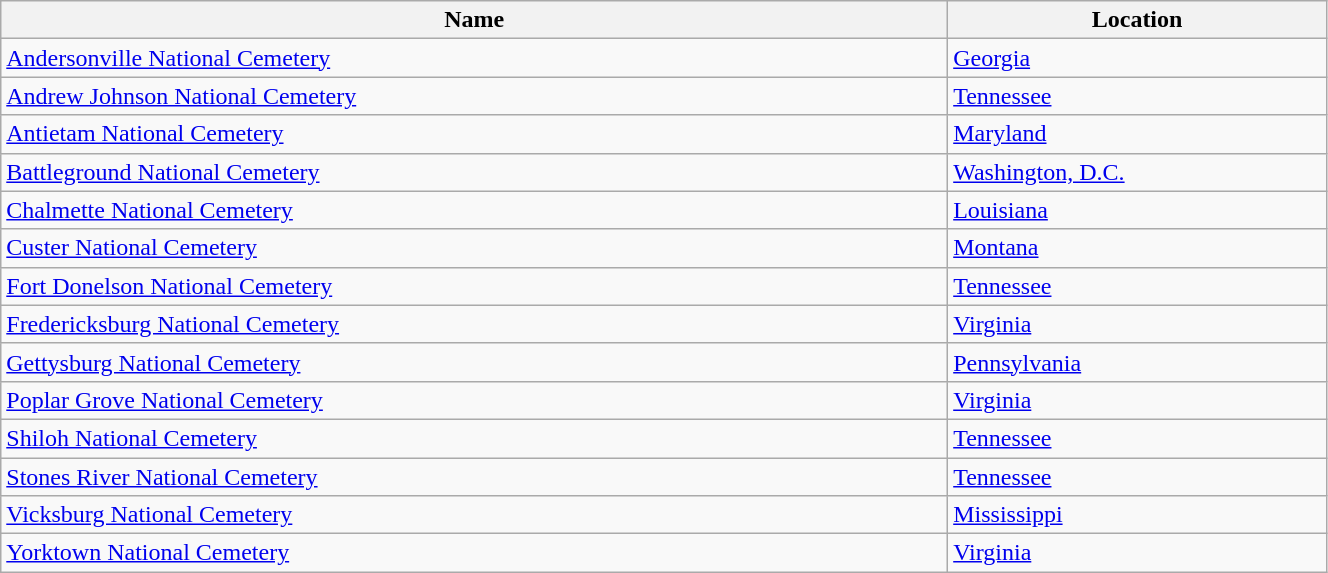<table class="sortable wikitable" style="width:70%">
<tr>
<th style="width:50%;">Name</th>
<th style="width:20%;">Location</th>
</tr>
<tr>
<td><a href='#'>Andersonville National Cemetery</a></td>
<td><a href='#'>Georgia</a></td>
</tr>
<tr>
<td><a href='#'>Andrew Johnson National Cemetery</a></td>
<td><a href='#'>Tennessee</a></td>
</tr>
<tr>
<td><a href='#'>Antietam National Cemetery</a></td>
<td><a href='#'>Maryland</a></td>
</tr>
<tr>
<td><a href='#'>Battleground National Cemetery</a></td>
<td><a href='#'>Washington, D.C.</a></td>
</tr>
<tr>
<td><a href='#'>Chalmette National Cemetery</a></td>
<td><a href='#'>Louisiana</a></td>
</tr>
<tr>
<td><a href='#'>Custer National Cemetery</a></td>
<td><a href='#'>Montana</a></td>
</tr>
<tr>
<td><a href='#'>Fort Donelson National Cemetery</a></td>
<td><a href='#'>Tennessee</a></td>
</tr>
<tr>
<td><a href='#'>Fredericksburg National Cemetery</a></td>
<td><a href='#'>Virginia</a></td>
</tr>
<tr>
<td><a href='#'>Gettysburg National Cemetery</a></td>
<td><a href='#'>Pennsylvania</a></td>
</tr>
<tr>
<td><a href='#'>Poplar Grove National Cemetery</a></td>
<td><a href='#'>Virginia</a></td>
</tr>
<tr>
<td><a href='#'>Shiloh National Cemetery</a></td>
<td><a href='#'>Tennessee</a></td>
</tr>
<tr>
<td><a href='#'>Stones River National Cemetery</a></td>
<td><a href='#'>Tennessee</a></td>
</tr>
<tr>
<td><a href='#'>Vicksburg National Cemetery</a></td>
<td><a href='#'>Mississippi</a></td>
</tr>
<tr>
<td><a href='#'>Yorktown National Cemetery</a></td>
<td><a href='#'>Virginia</a></td>
</tr>
</table>
